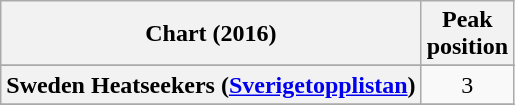<table class="wikitable sortable plainrowheaders" style="text-align:center">
<tr>
<th scope="col">Chart (2016)</th>
<th scope="col">Peak<br>position</th>
</tr>
<tr>
</tr>
<tr>
</tr>
<tr>
<th scope="row">Sweden Heatseekers (<a href='#'>Sverigetopplistan</a>)</th>
<td>3</td>
</tr>
<tr>
</tr>
</table>
